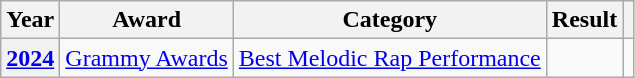<table class="wikitable plainrowheaders">
<tr align=center>
<th scope="col">Year</th>
<th scope="col">Award</th>
<th scope="col">Category</th>
<th scope="col">Result</th>
<th scope="col"></th>
</tr>
<tr>
<th scope="row"><a href='#'>2024</a></th>
<td><a href='#'>Grammy Awards</a></td>
<td><a href='#'>Best Melodic Rap Performance</a></td>
<td></td>
<td style="text-align:center;" rowspan="3"></td>
</tr>
</table>
